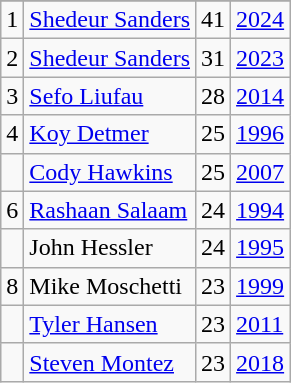<table class="wikitable">
<tr>
</tr>
<tr>
<td>1</td>
<td><a href='#'>Shedeur Sanders</a></td>
<td><abbr>41</abbr></td>
<td><a href='#'>2024</a></td>
</tr>
<tr>
<td>2</td>
<td><a href='#'>Shedeur Sanders</a></td>
<td><abbr>31</abbr></td>
<td><a href='#'>2023</a></td>
</tr>
<tr>
<td>3</td>
<td><a href='#'>Sefo Liufau</a></td>
<td><abbr>28</abbr></td>
<td><a href='#'>2014</a></td>
</tr>
<tr>
<td>4</td>
<td><a href='#'>Koy Detmer</a></td>
<td><abbr>25</abbr></td>
<td><a href='#'>1996</a></td>
</tr>
<tr>
<td></td>
<td><a href='#'>Cody Hawkins</a></td>
<td><abbr>25</abbr></td>
<td><a href='#'>2007</a></td>
</tr>
<tr>
<td>6</td>
<td><a href='#'>Rashaan Salaam</a></td>
<td><abbr>24</abbr></td>
<td><a href='#'>1994</a></td>
</tr>
<tr>
<td></td>
<td>John Hessler</td>
<td><abbr>24</abbr></td>
<td><a href='#'>1995</a></td>
</tr>
<tr>
<td>8</td>
<td>Mike Moschetti</td>
<td><abbr>23</abbr></td>
<td><a href='#'>1999</a></td>
</tr>
<tr>
<td></td>
<td><a href='#'>Tyler Hansen</a></td>
<td><abbr>23</abbr></td>
<td><a href='#'>2011</a></td>
</tr>
<tr>
<td></td>
<td><a href='#'>Steven Montez</a></td>
<td><abbr>23</abbr></td>
<td><a href='#'>2018</a></td>
</tr>
</table>
